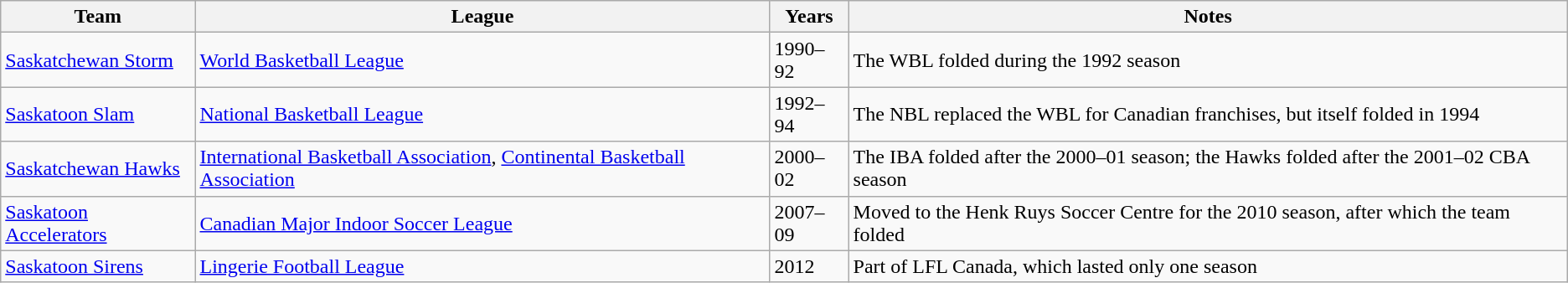<table class="wikitable">
<tr>
<th bgcolor="#DDDDFF">Team</th>
<th bgcolor="#DDDDFF">League</th>
<th bgcolor="#DDDDFF">Years</th>
<th bgcolor="#DDDDFF">Notes</th>
</tr>
<tr>
<td><a href='#'>Saskatchewan Storm</a></td>
<td><a href='#'>World Basketball League</a></td>
<td>1990–92</td>
<td>The WBL folded during the 1992 season</td>
</tr>
<tr>
<td><a href='#'>Saskatoon Slam</a></td>
<td><a href='#'>National Basketball League</a></td>
<td>1992–94</td>
<td>The NBL replaced the WBL for Canadian franchises, but itself folded in 1994</td>
</tr>
<tr>
<td><a href='#'>Saskatchewan Hawks</a></td>
<td><a href='#'>International Basketball Association</a>, <a href='#'>Continental Basketball Association</a></td>
<td>2000–02</td>
<td>The IBA folded after the 2000–01 season; the Hawks folded after the 2001–02 CBA season</td>
</tr>
<tr>
<td><a href='#'>Saskatoon Accelerators</a></td>
<td><a href='#'>Canadian Major Indoor Soccer League</a></td>
<td>2007–09</td>
<td>Moved to the Henk Ruys Soccer Centre for the 2010 season, after which the team folded</td>
</tr>
<tr>
<td><a href='#'>Saskatoon Sirens</a></td>
<td><a href='#'>Lingerie Football League</a></td>
<td>2012</td>
<td>Part of LFL Canada, which lasted only one season</td>
</tr>
</table>
